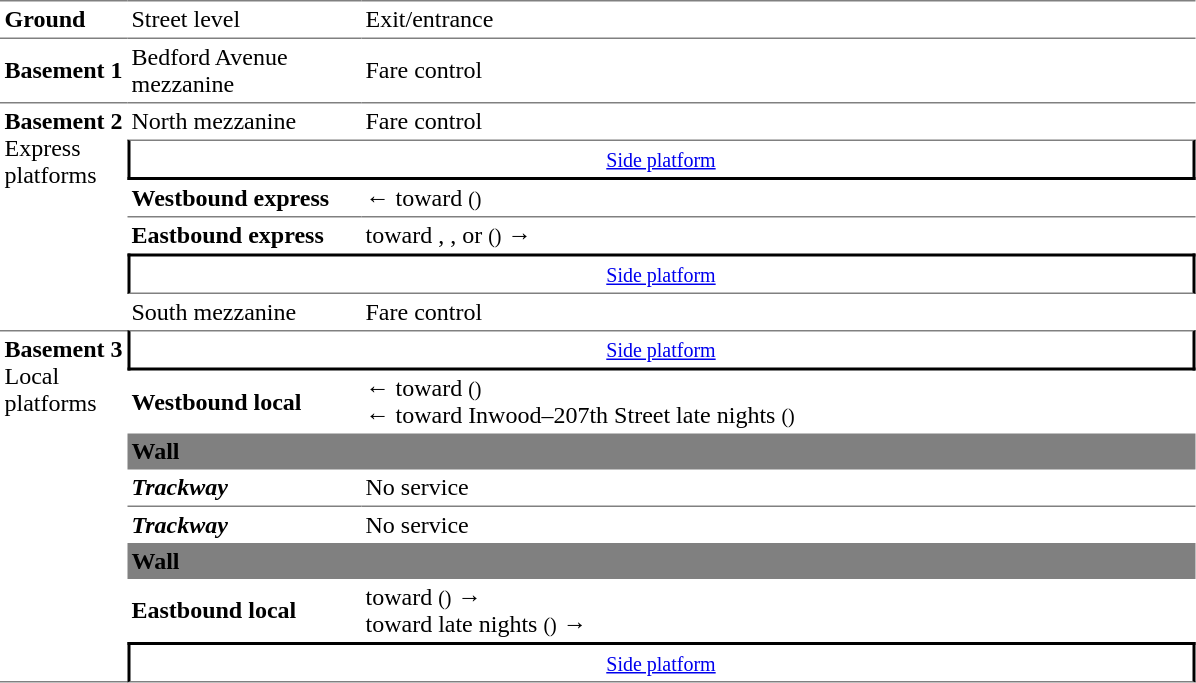<table table border=0 cellspacing=0 cellpadding=3>
<tr>
<td style="border-top:solid 1px gray;" width=75><strong>Ground</strong></td>
<td style="border-top:solid 1px gray;" width=150>Street level</td>
<td style="border-top:solid 1px gray;" width=550>Exit/entrance</td>
</tr>
<tr>
<td style="border-top:solid 1px gray;"><strong>Basement 1</strong></td>
<td style="border-top:solid 1px gray;">Bedford Avenue mezzanine</td>
<td style="border-top:solid 1px gray;">Fare control</td>
</tr>
<tr>
<td style="border-top:solid 1px gray;vertical-align:top;" rowspan=6><strong>Basement 2</strong><br>Express platforms</td>
<td style="border-top:solid 1px gray;">North mezzanine</td>
<td style="border-top:solid 1px gray;">Fare control</td>
</tr>
<tr>
<td style="border-top:solid 1px gray;border-right:solid 2px black;border-left:solid 2px black;border-bottom:solid 2px black;text-align:center;" colspan=2><small><a href='#'>Side platform</a></small></td>
</tr>
<tr>
<td style="border-bottom:solid 1px gray;"><span><strong>Westbound express</strong></span></td>
<td style="border-bottom:solid 1px gray;">←  toward  <small>()</small></td>
</tr>
<tr>
<td><span><strong>Eastbound express</strong></span></td>
<td>  toward , , or  <small>()</small> →</td>
</tr>
<tr>
<td style="border-top:solid 2px black;border-right:solid 2px black;border-left:solid 2px black;border-bottom:solid 1px gray;text-align:center;" colspan=2><small><a href='#'>Side platform</a></small></td>
</tr>
<tr>
<td>South mezzanine</td>
<td>Fare control</td>
</tr>
<tr>
<td style="border-top:solid 1px gray;border-bottom:solid 1px gray;vertical-align:top;" rowspan=8><strong>Basement 3</strong><br>Local platforms</td>
<td style="border-top:solid 1px gray;border-right:solid 2px black;border-left:solid 2px black;border-bottom:solid 2px black;text-align:center;" colspan=2><small><a href='#'>Side platform</a></small></td>
</tr>
<tr>
<td><span><strong>Westbound local</strong></span></td>
<td>←  toward  <small>()</small><br>←  toward Inwood–207th Street late nights <small>()</small></td>
</tr>
<tr bgcolor="grey">
<td colspan=2><strong>Wall</strong></td>
</tr>
<tr>
<td style="border-bottom:solid 1px gray;"><strong><em>Trackway</em></strong></td>
<td style="border-bottom:solid 1px gray;">No service</td>
</tr>
<tr>
<td><strong><em>Trackway</em></strong></td>
<td>No service</td>
</tr>
<tr bgcolor="grey">
<td colspan=2><strong>Wall</strong></td>
</tr>
<tr>
<td><span><strong>Eastbound local</strong></span></td>
<td>  toward  <small>()</small> →<br>  toward  late nights <small>()</small> →</td>
</tr>
<tr>
<td style="border-top:solid 2px black;border-right:solid 2px black;border-left:solid 2px black;border-bottom:solid 1px gray;text-align:center;" colspan=2><small><a href='#'>Side platform</a></small></td>
</tr>
</table>
